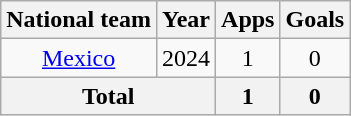<table class="wikitable" style="text-align:center">
<tr>
<th>National team</th>
<th>Year</th>
<th>Apps</th>
<th>Goals</th>
</tr>
<tr>
<td rowspan="1"><a href='#'>Mexico</a></td>
<td>2024</td>
<td>1</td>
<td>0</td>
</tr>
<tr>
<th colspan="2">Total</th>
<th>1</th>
<th>0</th>
</tr>
</table>
